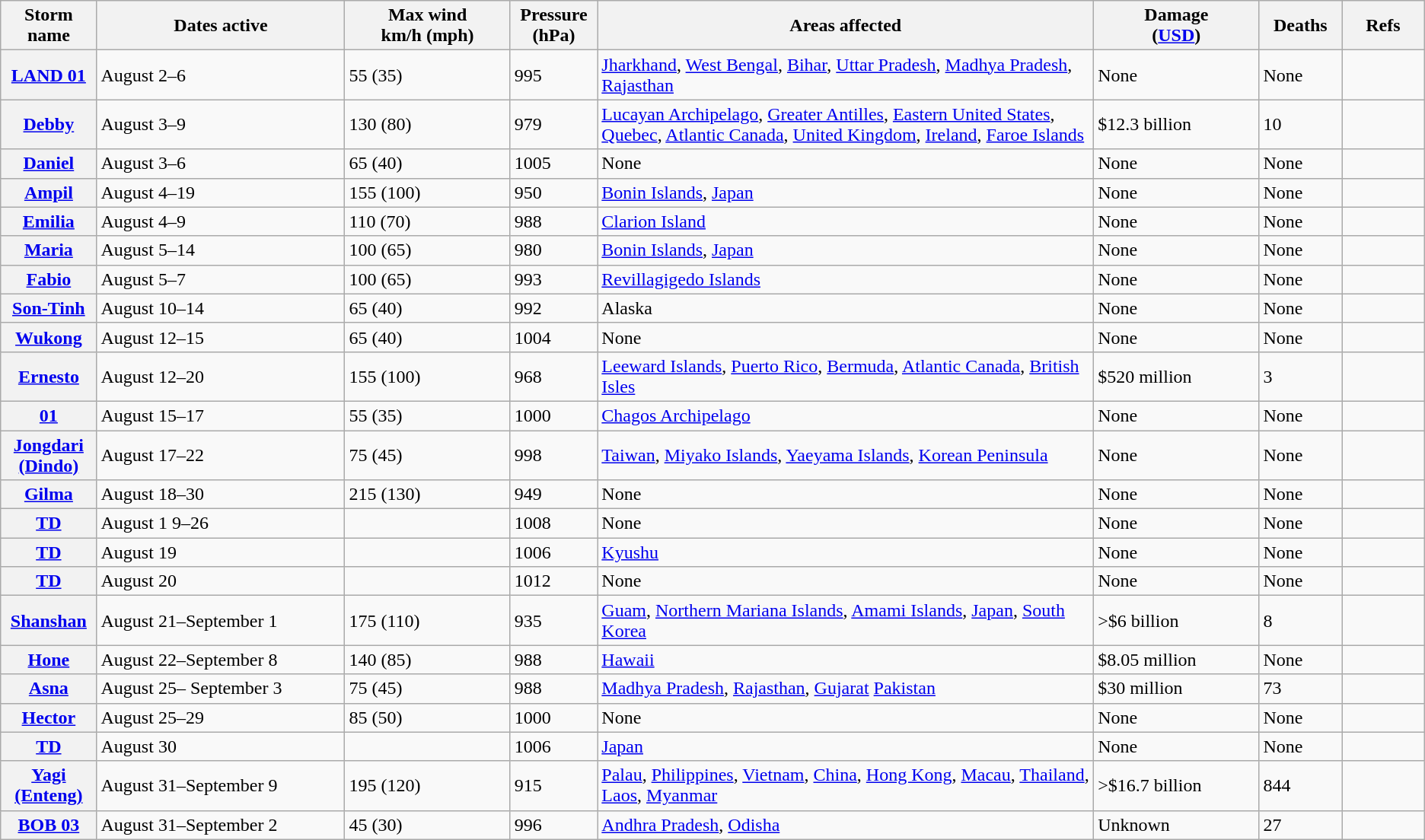<table class="wikitable sortable">
<tr>
<th width="5%">Storm name</th>
<th width="15%">Dates active</th>
<th width="10%">Max wind<br>km/h (mph)</th>
<th width="5%">Pressure<br>(hPa)</th>
<th width="30%">Areas affected</th>
<th width="10%">Damage<br>(<a href='#'>USD</a>)</th>
<th width="5%">Deaths</th>
<th width="5%">Refs</th>
</tr>
<tr>
<th><a href='#'>LAND 01</a></th>
<td>August 2–6</td>
<td>55 (35)</td>
<td>995</td>
<td><a href='#'>Jharkhand</a>, <a href='#'>West Bengal</a>, <a href='#'>Bihar</a>, <a href='#'>Uttar Pradesh</a>, <a href='#'>Madhya Pradesh</a>, <a href='#'>Rajasthan</a></td>
<td>None</td>
<td>None</td>
<td></td>
</tr>
<tr>
<th><a href='#'>Debby</a></th>
<td>August 3–9</td>
<td>130 (80)</td>
<td>979</td>
<td><a href='#'>Lucayan Archipelago</a>, <a href='#'>Greater Antilles</a>, <a href='#'>Eastern United States</a>, <a href='#'>Quebec</a>, <a href='#'>Atlantic Canada</a>, <a href='#'>United Kingdom</a>, <a href='#'>Ireland</a>, <a href='#'>Faroe Islands</a></td>
<td>$12.3 billion</td>
<td>10</td>
<td></td>
</tr>
<tr>
<th><a href='#'>Daniel</a></th>
<td>August 3–6</td>
<td>65 (40)</td>
<td>1005</td>
<td>None</td>
<td>None</td>
<td>None</td>
<td></td>
</tr>
<tr>
<th><a href='#'>Ampil</a></th>
<td>August 4–19</td>
<td>155 (100)</td>
<td>950</td>
<td><a href='#'>Bonin Islands</a>, <a href='#'>Japan</a></td>
<td>None</td>
<td>None</td>
<td></td>
</tr>
<tr>
<th><a href='#'>Emilia</a></th>
<td>August 4–9</td>
<td>110 (70)</td>
<td>988</td>
<td><a href='#'>Clarion Island</a></td>
<td>None</td>
<td>None</td>
<td></td>
</tr>
<tr>
<th><a href='#'>Maria</a></th>
<td>August 5–14</td>
<td>100 (65)</td>
<td>980</td>
<td><a href='#'>Bonin Islands</a>, <a href='#'>Japan</a></td>
<td>None</td>
<td>None</td>
<td></td>
</tr>
<tr>
<th><a href='#'>Fabio</a></th>
<td>August 5–7</td>
<td>100 (65)</td>
<td>993</td>
<td><a href='#'>Revillagigedo Islands</a></td>
<td>None</td>
<td>None</td>
<td></td>
</tr>
<tr>
<th><a href='#'>Son-Tinh</a></th>
<td>August 10–14</td>
<td>65 (40)</td>
<td>992</td>
<td>Alaska</td>
<td>None</td>
<td>None</td>
<td></td>
</tr>
<tr>
<th><a href='#'>Wukong</a></th>
<td>August 12–15</td>
<td>65 (40)</td>
<td>1004</td>
<td>None</td>
<td>None</td>
<td>None</td>
<td></td>
</tr>
<tr>
<th><a href='#'>Ernesto</a></th>
<td>August 12–20</td>
<td>155 (100)</td>
<td>968</td>
<td><a href='#'>Leeward Islands</a>, <a href='#'>Puerto Rico</a>, <a href='#'>Bermuda</a>, <a href='#'>Atlantic Canada</a>, <a href='#'>British Isles</a></td>
<td>$520 million</td>
<td>3</td>
<td></td>
</tr>
<tr>
<th><a href='#'>01</a></th>
<td>August 15–17</td>
<td>55 (35)</td>
<td>1000</td>
<td><a href='#'>Chagos Archipelago</a></td>
<td>None</td>
<td>None</td>
<td></td>
</tr>
<tr>
<th><a href='#'>Jongdari (Dindo)</a></th>
<td>August 17–22</td>
<td>75 (45)</td>
<td>998</td>
<td><a href='#'>Taiwan</a>, <a href='#'>Miyako Islands</a>, <a href='#'>Yaeyama Islands</a>, <a href='#'>Korean Peninsula</a></td>
<td>None</td>
<td>None</td>
<td></td>
</tr>
<tr>
<th><a href='#'>Gilma</a></th>
<td>August 18–30</td>
<td>215 (130)</td>
<td>949</td>
<td>None</td>
<td>None</td>
<td>None</td>
<td></td>
</tr>
<tr>
<th><a href='#'>TD</a></th>
<td>August 1 9–26</td>
<td></td>
<td>1008</td>
<td>None</td>
<td>None</td>
<td>None</td>
<td></td>
</tr>
<tr>
<th><a href='#'>TD</a></th>
<td>August 19</td>
<td></td>
<td>1006</td>
<td><a href='#'>Kyushu</a></td>
<td>None</td>
<td>None</td>
<td></td>
</tr>
<tr>
<th><a href='#'>TD</a></th>
<td>August 20</td>
<td></td>
<td>1012</td>
<td>None</td>
<td>None</td>
<td>None</td>
<td></td>
</tr>
<tr>
<th><a href='#'>Shanshan</a></th>
<td>August 21–September 1</td>
<td>175 (110)</td>
<td>935</td>
<td><a href='#'>Guam</a>, <a href='#'>Northern Mariana Islands</a>, <a href='#'>Amami Islands</a>, <a href='#'>Japan</a>, <a href='#'>South Korea</a></td>
<td>>$6 billion</td>
<td>8</td>
<td></td>
</tr>
<tr>
<th><a href='#'>Hone</a></th>
<td>August 22–September 8</td>
<td>140 (85)</td>
<td>988</td>
<td><a href='#'>Hawaii</a></td>
<td>$8.05 million</td>
<td>None</td>
<td></td>
</tr>
<tr>
<th><a href='#'>Asna</a></th>
<td>August 25– September 3</td>
<td>75 (45)</td>
<td>988</td>
<td><a href='#'>Madhya Pradesh</a>, <a href='#'>Rajasthan</a>, <a href='#'>Gujarat</a> <a href='#'>Pakistan</a></td>
<td>$30 million</td>
<td>73</td>
<td></td>
</tr>
<tr>
<th><a href='#'>Hector</a></th>
<td>August 25–29</td>
<td>85 (50)</td>
<td>1000</td>
<td>None</td>
<td>None</td>
<td>None</td>
<td></td>
</tr>
<tr>
<th><a href='#'>TD</a></th>
<td>August 30</td>
<td></td>
<td>1006</td>
<td><a href='#'>Japan</a></td>
<td>None</td>
<td>None</td>
<td></td>
</tr>
<tr>
<th><a href='#'>Yagi (Enteng)</a></th>
<td>August 31–September 9</td>
<td>195 (120)</td>
<td>915</td>
<td><a href='#'>Palau</a>, <a href='#'>Philippines</a>, <a href='#'>Vietnam</a>, <a href='#'>China</a>, <a href='#'>Hong Kong</a>, <a href='#'>Macau</a>, <a href='#'>Thailand</a>, <a href='#'>Laos</a>, <a href='#'>Myanmar</a></td>
<td>>$16.7 billion</td>
<td>844</td>
<td></td>
</tr>
<tr>
<th><a href='#'>BOB 03</a></th>
<td>August 31–September 2</td>
<td>45 (30)</td>
<td>996</td>
<td><a href='#'>Andhra Pradesh</a>, <a href='#'>Odisha</a></td>
<td>Unknown</td>
<td>27</td>
<td></td>
</tr>
</table>
